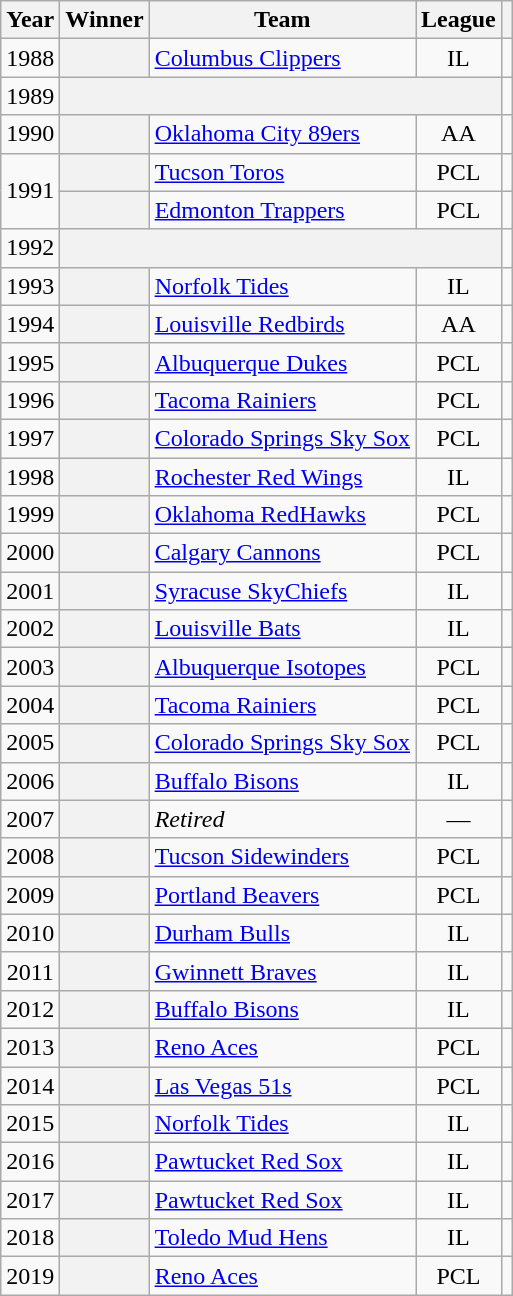<table class="wikitable sortable plainrowheaders" style="text-align:center">
<tr>
<th scope="col">Year</th>
<th scope="col">Winner</th>
<th scope="col">Team</th>
<th scope="col">League</th>
<th scope="col" class=unsortable></th>
</tr>
<tr>
<td>1988</td>
<th scope="row"></th>
<td style="text-align:left"><a href='#'>Columbus Clippers</a></td>
<td>IL</td>
<td></td>
</tr>
<tr>
<td>1989</td>
<th scope="row" colspan=3 style="text-align:center"></th>
<td></td>
</tr>
<tr>
<td>1990</td>
<th scope="row"></th>
<td style="text-align:left"><a href='#'>Oklahoma City 89ers</a></td>
<td>AA</td>
<td></td>
</tr>
<tr>
<td rowspan=2>1991</td>
<th scope="row"></th>
<td style="text-align:left"><a href='#'>Tucson Toros</a></td>
<td>PCL</td>
<td></td>
</tr>
<tr>
<th scope="row"></th>
<td style="text-align:left"><a href='#'>Edmonton Trappers</a></td>
<td>PCL</td>
<td></td>
</tr>
<tr>
<td>1992</td>
<th scope="row" colspan=3 style="text-align:center"></th>
<td></td>
</tr>
<tr>
<td>1993</td>
<th scope="row"></th>
<td style="text-align:left"><a href='#'>Norfolk Tides</a></td>
<td>IL</td>
<td></td>
</tr>
<tr>
<td>1994</td>
<th scope="row"></th>
<td style="text-align:left"><a href='#'>Louisville Redbirds</a></td>
<td>AA</td>
<td></td>
</tr>
<tr>
<td>1995</td>
<th scope="row"></th>
<td style="text-align:left"><a href='#'>Albuquerque Dukes</a></td>
<td>PCL</td>
<td></td>
</tr>
<tr>
<td>1996</td>
<th scope="row"></th>
<td style="text-align:left"><a href='#'>Tacoma Rainiers</a></td>
<td>PCL</td>
<td></td>
</tr>
<tr>
<td>1997</td>
<th scope="row"></th>
<td style="text-align:left"><a href='#'>Colorado Springs Sky Sox</a></td>
<td>PCL</td>
<td></td>
</tr>
<tr>
<td>1998</td>
<th scope="row"></th>
<td style="text-align:left"><a href='#'>Rochester Red Wings</a></td>
<td>IL</td>
<td></td>
</tr>
<tr>
<td>1999</td>
<th scope="row"></th>
<td style="text-align:left"><a href='#'>Oklahoma RedHawks</a></td>
<td>PCL</td>
<td></td>
</tr>
<tr>
<td>2000</td>
<th scope="row"></th>
<td style="text-align:left"><a href='#'>Calgary Cannons</a></td>
<td>PCL</td>
<td></td>
</tr>
<tr>
<td>2001</td>
<th scope="row"></th>
<td style="text-align:left"><a href='#'>Syracuse SkyChiefs</a></td>
<td>IL</td>
<td></td>
</tr>
<tr>
<td>2002</td>
<th scope="row"></th>
<td style="text-align:left"><a href='#'>Louisville Bats</a></td>
<td>IL</td>
<td></td>
</tr>
<tr>
<td>2003</td>
<th scope="row"></th>
<td style="text-align:left"><a href='#'>Albuquerque Isotopes</a></td>
<td>PCL</td>
<td></td>
</tr>
<tr>
<td>2004</td>
<th scope="row"></th>
<td style="text-align:left"><a href='#'>Tacoma Rainiers</a></td>
<td>PCL</td>
<td></td>
</tr>
<tr>
<td>2005</td>
<th scope="row"></th>
<td style="text-align:left"><a href='#'>Colorado Springs Sky Sox</a></td>
<td>PCL</td>
<td></td>
</tr>
<tr>
<td>2006</td>
<th scope="row"></th>
<td style="text-align:left"><a href='#'>Buffalo Bisons</a></td>
<td>IL</td>
<td></td>
</tr>
<tr>
<td>2007</td>
<th scope="row"></th>
<td style="text-align:left"><em>Retired</em></td>
<td>—</td>
<td></td>
</tr>
<tr>
<td>2008</td>
<th scope="row"></th>
<td style="text-align:left"><a href='#'>Tucson Sidewinders</a></td>
<td>PCL</td>
<td></td>
</tr>
<tr>
<td>2009</td>
<th scope="row"></th>
<td style="text-align:left"><a href='#'>Portland Beavers</a></td>
<td>PCL</td>
<td></td>
</tr>
<tr>
<td>2010</td>
<th scope="row"></th>
<td style="text-align:left"><a href='#'>Durham Bulls</a></td>
<td>IL</td>
<td></td>
</tr>
<tr>
<td>2011</td>
<th scope="row"></th>
<td style="text-align:left"><a href='#'>Gwinnett Braves</a></td>
<td>IL</td>
<td></td>
</tr>
<tr>
<td>2012</td>
<th scope="row"></th>
<td style="text-align:left"><a href='#'>Buffalo Bisons</a></td>
<td>IL</td>
<td></td>
</tr>
<tr>
<td>2013</td>
<th scope="row"></th>
<td style="text-align:left"><a href='#'>Reno Aces</a></td>
<td>PCL</td>
<td></td>
</tr>
<tr>
<td>2014</td>
<th scope="row"></th>
<td style="text-align:left"><a href='#'>Las Vegas 51s</a></td>
<td>PCL</td>
<td></td>
</tr>
<tr>
<td>2015</td>
<th scope="row"></th>
<td style="text-align:left"><a href='#'>Norfolk Tides</a></td>
<td>IL</td>
<td></td>
</tr>
<tr>
<td>2016</td>
<th scope="row"></th>
<td style="text-align:left"><a href='#'>Pawtucket Red Sox</a></td>
<td>IL</td>
<td></td>
</tr>
<tr>
<td>2017</td>
<th scope="row"></th>
<td style="text-align:left"><a href='#'>Pawtucket Red Sox</a></td>
<td>IL</td>
<td></td>
</tr>
<tr>
<td>2018</td>
<th scope="row"></th>
<td style="text-align:left"><a href='#'>Toledo Mud Hens</a></td>
<td>IL</td>
<td></td>
</tr>
<tr>
<td>2019</td>
<th scope="row"></th>
<td style="text-align:left"><a href='#'>Reno Aces</a></td>
<td>PCL</td>
<td></td>
</tr>
</table>
